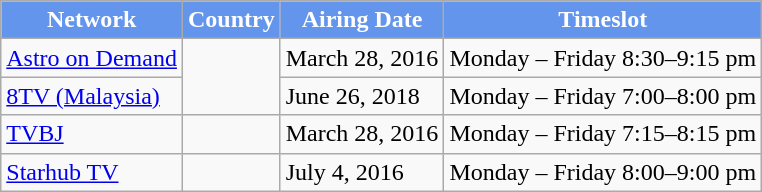<table class="wikitable">
<tr>
<th style="background:cornflowerblue; color:white;">Network</th>
<th style="background:cornflowerblue; color:white;">Country</th>
<th style="background:cornflowerblue; color:white;">Airing Date</th>
<th style="background:cornflowerblue; color:white;">Timeslot</th>
</tr>
<tr>
<td><a href='#'>Astro on Demand</a></td>
<td rowspan=2></td>
<td>March 28, 2016</td>
<td>Monday – Friday 8:30–9:15 pm</td>
</tr>
<tr>
<td><a href='#'>8TV (Malaysia)</a></td>
<td>June 26, 2018</td>
<td>Monday – Friday 7:00–8:00 pm</td>
</tr>
<tr>
<td><a href='#'>TVBJ</a></td>
<td></td>
<td>March 28, 2016</td>
<td>Monday – Friday 7:15–8:15 pm</td>
</tr>
<tr>
<td><a href='#'>Starhub TV</a></td>
<td></td>
<td>July 4, 2016</td>
<td>Monday – Friday 8:00–9:00 pm</td>
</tr>
</table>
